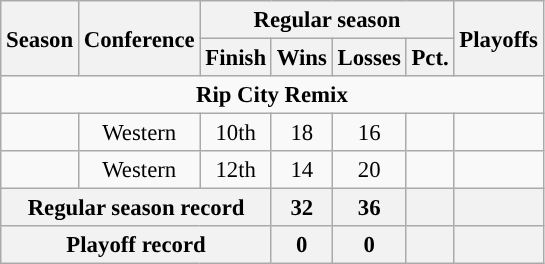<table class="wikitable" style="font-size:95%; text-align:center">
<tr>
<th rowspan=2>Season</th>
<th rowspan=2>Conference</th>
<th colspan=4>Regular season</th>
<th rowspan=2>Playoffs</th>
</tr>
<tr>
<th>Finish</th>
<th>Wins</th>
<th>Losses</th>
<th>Pct.</th>
</tr>
<tr>
<td colspan=8><strong>Rip City Remix</strong></td>
</tr>
<tr>
<td></td>
<td>Western</td>
<td>10th</td>
<td>18</td>
<td>16</td>
<td></td>
<td align=left></td>
</tr>
<tr>
<td></td>
<td>Western</td>
<td>12th</td>
<td>14</td>
<td>20</td>
<td></td>
<td align=left></td>
</tr>
<tr>
<th colspan=3>Regular season record</th>
<th>32</th>
<th>36</th>
<th></th>
<th colspan=2></th>
</tr>
<tr>
<th colspan=3>Playoff record</th>
<th>0</th>
<th>0</th>
<th></th>
<th colspan=2></th>
</tr>
</table>
